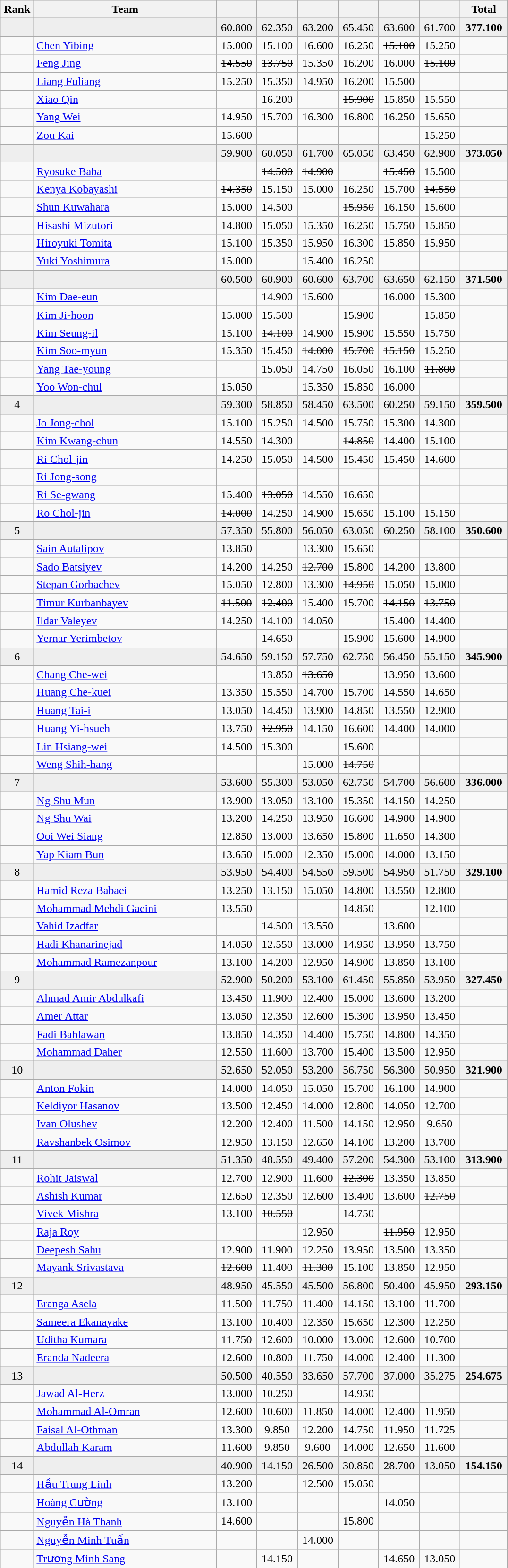<table class=wikitable style="text-align:center">
<tr>
<th width=40>Rank</th>
<th width=250>Team</th>
<th width=50></th>
<th width=50></th>
<th width=50></th>
<th width=50></th>
<th width=50></th>
<th width=50></th>
<th width=60>Total</th>
</tr>
<tr bgcolor=eeeeee>
<td></td>
<td align=left></td>
<td>60.800</td>
<td>62.350</td>
<td>63.200</td>
<td>65.450</td>
<td>63.600</td>
<td>61.700</td>
<td><strong>377.100</strong></td>
</tr>
<tr>
<td></td>
<td align=left><a href='#'>Chen Yibing</a></td>
<td>15.000</td>
<td>15.100</td>
<td>16.600</td>
<td>16.250</td>
<td><s>15.100</s></td>
<td>15.250</td>
<td></td>
</tr>
<tr>
<td></td>
<td align=left><a href='#'>Feng Jing</a></td>
<td><s>14.550</s></td>
<td><s>13.750</s></td>
<td>15.350</td>
<td>16.200</td>
<td>16.000</td>
<td><s>15.100</s></td>
<td></td>
</tr>
<tr>
<td></td>
<td align=left><a href='#'>Liang Fuliang</a></td>
<td>15.250</td>
<td>15.350</td>
<td>14.950</td>
<td>16.200</td>
<td>15.500</td>
<td></td>
<td></td>
</tr>
<tr>
<td></td>
<td align=left><a href='#'>Xiao Qin</a></td>
<td></td>
<td>16.200</td>
<td></td>
<td><s>15.900</s></td>
<td>15.850</td>
<td>15.550</td>
<td></td>
</tr>
<tr>
<td></td>
<td align=left><a href='#'>Yang Wei</a></td>
<td>14.950</td>
<td>15.700</td>
<td>16.300</td>
<td>16.800</td>
<td>16.250</td>
<td>15.650</td>
<td></td>
</tr>
<tr>
<td></td>
<td align=left><a href='#'>Zou Kai</a></td>
<td>15.600</td>
<td></td>
<td></td>
<td></td>
<td></td>
<td>15.250</td>
<td></td>
</tr>
<tr bgcolor=eeeeee>
<td></td>
<td align=left></td>
<td>59.900</td>
<td>60.050</td>
<td>61.700</td>
<td>65.050</td>
<td>63.450</td>
<td>62.900</td>
<td><strong>373.050</strong></td>
</tr>
<tr>
<td></td>
<td align=left><a href='#'>Ryosuke Baba</a></td>
<td></td>
<td><s>14.500</s></td>
<td><s>14.900</s></td>
<td></td>
<td><s>15.450</s></td>
<td>15.500</td>
<td></td>
</tr>
<tr>
<td></td>
<td align=left><a href='#'>Kenya Kobayashi</a></td>
<td><s>14.350</s></td>
<td>15.150</td>
<td>15.000</td>
<td>16.250</td>
<td>15.700</td>
<td><s>14.550</s></td>
<td></td>
</tr>
<tr>
<td></td>
<td align=left><a href='#'>Shun Kuwahara</a></td>
<td>15.000</td>
<td>14.500</td>
<td></td>
<td><s>15.950</s></td>
<td>16.150</td>
<td>15.600</td>
<td></td>
</tr>
<tr>
<td></td>
<td align=left><a href='#'>Hisashi Mizutori</a></td>
<td>14.800</td>
<td>15.050</td>
<td>15.350</td>
<td>16.250</td>
<td>15.750</td>
<td>15.850</td>
<td></td>
</tr>
<tr>
<td></td>
<td align=left><a href='#'>Hiroyuki Tomita</a></td>
<td>15.100</td>
<td>15.350</td>
<td>15.950</td>
<td>16.300</td>
<td>15.850</td>
<td>15.950</td>
<td></td>
</tr>
<tr>
<td></td>
<td align=left><a href='#'>Yuki Yoshimura</a></td>
<td>15.000</td>
<td></td>
<td>15.400</td>
<td>16.250</td>
<td></td>
<td></td>
<td></td>
</tr>
<tr bgcolor=eeeeee>
<td></td>
<td align=left></td>
<td>60.500</td>
<td>60.900</td>
<td>60.600</td>
<td>63.700</td>
<td>63.650</td>
<td>62.150</td>
<td><strong>371.500</strong></td>
</tr>
<tr>
<td></td>
<td align=left><a href='#'>Kim Dae-eun</a></td>
<td></td>
<td>14.900</td>
<td>15.600</td>
<td></td>
<td>16.000</td>
<td>15.300</td>
<td></td>
</tr>
<tr>
<td></td>
<td align=left><a href='#'>Kim Ji-hoon</a></td>
<td>15.000</td>
<td>15.500</td>
<td></td>
<td>15.900</td>
<td></td>
<td>15.850</td>
<td></td>
</tr>
<tr>
<td></td>
<td align=left><a href='#'>Kim Seung-il</a></td>
<td>15.100</td>
<td><s>14.100</s></td>
<td>14.900</td>
<td>15.900</td>
<td>15.550</td>
<td>15.750</td>
<td></td>
</tr>
<tr>
<td></td>
<td align=left><a href='#'>Kim Soo-myun</a></td>
<td>15.350</td>
<td>15.450</td>
<td><s>14.000</s></td>
<td><s>15.700</s></td>
<td><s>15.150</s></td>
<td>15.250</td>
<td></td>
</tr>
<tr>
<td></td>
<td align=left><a href='#'>Yang Tae-young</a></td>
<td></td>
<td>15.050</td>
<td>14.750</td>
<td>16.050</td>
<td>16.100</td>
<td><s>11.800</s></td>
<td></td>
</tr>
<tr>
<td></td>
<td align=left><a href='#'>Yoo Won-chul</a></td>
<td>15.050</td>
<td></td>
<td>15.350</td>
<td>15.850</td>
<td>16.000</td>
<td></td>
<td></td>
</tr>
<tr bgcolor=eeeeee>
<td>4</td>
<td align=left></td>
<td>59.300</td>
<td>58.850</td>
<td>58.450</td>
<td>63.500</td>
<td>60.250</td>
<td>59.150</td>
<td><strong>359.500</strong></td>
</tr>
<tr>
<td></td>
<td align=left><a href='#'>Jo Jong-chol</a></td>
<td>15.100</td>
<td>15.250</td>
<td>14.500</td>
<td>15.750</td>
<td>15.300</td>
<td>14.300</td>
<td></td>
</tr>
<tr>
<td></td>
<td align=left><a href='#'>Kim Kwang-chun</a></td>
<td>14.550</td>
<td>14.300</td>
<td></td>
<td><s>14.850</s></td>
<td>14.400</td>
<td>15.100</td>
<td></td>
</tr>
<tr>
<td></td>
<td align=left><a href='#'>Ri Chol-jin</a></td>
<td>14.250</td>
<td>15.050</td>
<td>14.500</td>
<td>15.450</td>
<td>15.450</td>
<td>14.600</td>
<td></td>
</tr>
<tr>
<td></td>
<td align=left><a href='#'>Ri Jong-song</a></td>
<td></td>
<td></td>
<td></td>
<td></td>
<td></td>
<td></td>
<td></td>
</tr>
<tr>
<td></td>
<td align=left><a href='#'>Ri Se-gwang</a></td>
<td>15.400</td>
<td><s>13.050</s></td>
<td>14.550</td>
<td>16.650</td>
<td></td>
<td></td>
<td></td>
</tr>
<tr>
<td></td>
<td align=left><a href='#'>Ro Chol-jin</a></td>
<td><s>14.000</s></td>
<td>14.250</td>
<td>14.900</td>
<td>15.650</td>
<td>15.100</td>
<td>15.150</td>
<td></td>
</tr>
<tr bgcolor=eeeeee>
<td>5</td>
<td align=left></td>
<td>57.350</td>
<td>55.800</td>
<td>56.050</td>
<td>63.050</td>
<td>60.250</td>
<td>58.100</td>
<td><strong>350.600</strong></td>
</tr>
<tr>
<td></td>
<td align=left><a href='#'>Sain Autalipov</a></td>
<td>13.850</td>
<td></td>
<td>13.300</td>
<td>15.650</td>
<td></td>
<td></td>
<td></td>
</tr>
<tr>
<td></td>
<td align=left><a href='#'>Sado Batsiyev</a></td>
<td>14.200</td>
<td>14.250</td>
<td><s>12.700</s></td>
<td>15.800</td>
<td>14.200</td>
<td>13.800</td>
<td></td>
</tr>
<tr>
<td></td>
<td align=left><a href='#'>Stepan Gorbachev</a></td>
<td>15.050</td>
<td>12.800</td>
<td>13.300</td>
<td><s>14.950</s></td>
<td>15.050</td>
<td>15.000</td>
<td></td>
</tr>
<tr>
<td></td>
<td align=left><a href='#'>Timur Kurbanbayev</a></td>
<td><s>11.500</s></td>
<td><s>12.400</s></td>
<td>15.400</td>
<td>15.700</td>
<td><s>14.150</s></td>
<td><s>13.750</s></td>
<td></td>
</tr>
<tr>
<td></td>
<td align=left><a href='#'>Ildar Valeyev</a></td>
<td>14.250</td>
<td>14.100</td>
<td>14.050</td>
<td></td>
<td>15.400</td>
<td>14.400</td>
<td></td>
</tr>
<tr>
<td></td>
<td align=left><a href='#'>Yernar Yerimbetov</a></td>
<td></td>
<td>14.650</td>
<td></td>
<td>15.900</td>
<td>15.600</td>
<td>14.900</td>
<td></td>
</tr>
<tr bgcolor=eeeeee>
<td>6</td>
<td align=left></td>
<td>54.650</td>
<td>59.150</td>
<td>57.750</td>
<td>62.750</td>
<td>56.450</td>
<td>55.150</td>
<td><strong>345.900</strong></td>
</tr>
<tr>
<td></td>
<td align=left><a href='#'>Chang Che-wei</a></td>
<td></td>
<td>13.850</td>
<td><s>13.650</s></td>
<td></td>
<td>13.950</td>
<td>13.600</td>
<td></td>
</tr>
<tr>
<td></td>
<td align=left><a href='#'>Huang Che-kuei</a></td>
<td>13.350</td>
<td>15.550</td>
<td>14.700</td>
<td>15.700</td>
<td>14.550</td>
<td>14.650</td>
<td></td>
</tr>
<tr>
<td></td>
<td align=left><a href='#'>Huang Tai-i</a></td>
<td>13.050</td>
<td>14.450</td>
<td>13.900</td>
<td>14.850</td>
<td>13.550</td>
<td>12.900</td>
<td></td>
</tr>
<tr>
<td></td>
<td align=left><a href='#'>Huang Yi-hsueh</a></td>
<td>13.750</td>
<td><s>12.950</s></td>
<td>14.150</td>
<td>16.600</td>
<td>14.400</td>
<td>14.000</td>
<td></td>
</tr>
<tr>
<td></td>
<td align=left><a href='#'>Lin Hsiang-wei</a></td>
<td>14.500</td>
<td>15.300</td>
<td></td>
<td>15.600</td>
<td></td>
<td></td>
<td></td>
</tr>
<tr>
<td></td>
<td align=left><a href='#'>Weng Shih-hang</a></td>
<td></td>
<td></td>
<td>15.000</td>
<td><s>14.750</s></td>
<td></td>
<td></td>
<td></td>
</tr>
<tr bgcolor=eeeeee>
<td>7</td>
<td align=left></td>
<td>53.600</td>
<td>55.300</td>
<td>53.050</td>
<td>62.750</td>
<td>54.700</td>
<td>56.600</td>
<td><strong>336.000</strong></td>
</tr>
<tr>
<td></td>
<td align=left><a href='#'>Ng Shu Mun</a></td>
<td>13.900</td>
<td>13.050</td>
<td>13.100</td>
<td>15.350</td>
<td>14.150</td>
<td>14.250</td>
<td></td>
</tr>
<tr>
<td></td>
<td align=left><a href='#'>Ng Shu Wai</a></td>
<td>13.200</td>
<td>14.250</td>
<td>13.950</td>
<td>16.600</td>
<td>14.900</td>
<td>14.900</td>
<td></td>
</tr>
<tr>
<td></td>
<td align=left><a href='#'>Ooi Wei Siang</a></td>
<td>12.850</td>
<td>13.000</td>
<td>13.650</td>
<td>15.800</td>
<td>11.650</td>
<td>14.300</td>
<td></td>
</tr>
<tr>
<td></td>
<td align=left><a href='#'>Yap Kiam Bun</a></td>
<td>13.650</td>
<td>15.000</td>
<td>12.350</td>
<td>15.000</td>
<td>14.000</td>
<td>13.150</td>
<td></td>
</tr>
<tr bgcolor=eeeeee>
<td>8</td>
<td align=left></td>
<td>53.950</td>
<td>54.400</td>
<td>54.550</td>
<td>59.500</td>
<td>54.950</td>
<td>51.750</td>
<td><strong>329.100</strong></td>
</tr>
<tr>
<td></td>
<td align=left><a href='#'>Hamid Reza Babaei</a></td>
<td>13.250</td>
<td>13.150</td>
<td>15.050</td>
<td>14.800</td>
<td>13.550</td>
<td>12.800</td>
<td></td>
</tr>
<tr>
<td></td>
<td align=left><a href='#'>Mohammad Mehdi Gaeini</a></td>
<td>13.550</td>
<td></td>
<td></td>
<td>14.850</td>
<td></td>
<td>12.100</td>
<td></td>
</tr>
<tr>
<td></td>
<td align=left><a href='#'>Vahid Izadfar</a></td>
<td></td>
<td>14.500</td>
<td>13.550</td>
<td></td>
<td>13.600</td>
<td></td>
<td></td>
</tr>
<tr>
<td></td>
<td align=left><a href='#'>Hadi Khanarinejad</a></td>
<td>14.050</td>
<td>12.550</td>
<td>13.000</td>
<td>14.950</td>
<td>13.950</td>
<td>13.750</td>
<td></td>
</tr>
<tr>
<td></td>
<td align=left><a href='#'>Mohammad Ramezanpour</a></td>
<td>13.100</td>
<td>14.200</td>
<td>12.950</td>
<td>14.900</td>
<td>13.850</td>
<td>13.100</td>
<td></td>
</tr>
<tr bgcolor=eeeeee>
<td>9</td>
<td align=left></td>
<td>52.900</td>
<td>50.200</td>
<td>53.100</td>
<td>61.450</td>
<td>55.850</td>
<td>53.950</td>
<td><strong>327.450</strong></td>
</tr>
<tr>
<td></td>
<td align=left><a href='#'>Ahmad Amir Abdulkafi</a></td>
<td>13.450</td>
<td>11.900</td>
<td>12.400</td>
<td>15.000</td>
<td>13.600</td>
<td>13.200</td>
<td></td>
</tr>
<tr>
<td></td>
<td align=left><a href='#'>Amer Attar</a></td>
<td>13.050</td>
<td>12.350</td>
<td>12.600</td>
<td>15.300</td>
<td>13.950</td>
<td>13.450</td>
<td></td>
</tr>
<tr>
<td></td>
<td align=left><a href='#'>Fadi Bahlawan</a></td>
<td>13.850</td>
<td>14.350</td>
<td>14.400</td>
<td>15.750</td>
<td>14.800</td>
<td>14.350</td>
<td></td>
</tr>
<tr>
<td></td>
<td align=left><a href='#'>Mohammad Daher</a></td>
<td>12.550</td>
<td>11.600</td>
<td>13.700</td>
<td>15.400</td>
<td>13.500</td>
<td>12.950</td>
<td></td>
</tr>
<tr bgcolor=eeeeee>
<td>10</td>
<td align=left></td>
<td>52.650</td>
<td>52.050</td>
<td>53.200</td>
<td>56.750</td>
<td>56.300</td>
<td>50.950</td>
<td><strong>321.900</strong></td>
</tr>
<tr>
<td></td>
<td align=left><a href='#'>Anton Fokin</a></td>
<td>14.000</td>
<td>14.050</td>
<td>15.050</td>
<td>15.700</td>
<td>16.100</td>
<td>14.900</td>
<td></td>
</tr>
<tr>
<td></td>
<td align=left><a href='#'>Keldiyor Hasanov</a></td>
<td>13.500</td>
<td>12.450</td>
<td>14.000</td>
<td>12.800</td>
<td>14.050</td>
<td>12.700</td>
<td></td>
</tr>
<tr>
<td></td>
<td align=left><a href='#'>Ivan Olushev</a></td>
<td>12.200</td>
<td>12.400</td>
<td>11.500</td>
<td>14.150</td>
<td>12.950</td>
<td>9.650</td>
<td></td>
</tr>
<tr>
<td></td>
<td align=left><a href='#'>Ravshanbek Osimov</a></td>
<td>12.950</td>
<td>13.150</td>
<td>12.650</td>
<td>14.100</td>
<td>13.200</td>
<td>13.700</td>
<td></td>
</tr>
<tr bgcolor=eeeeee>
<td>11</td>
<td align=left></td>
<td>51.350</td>
<td>48.550</td>
<td>49.400</td>
<td>57.200</td>
<td>54.300</td>
<td>53.100</td>
<td><strong>313.900</strong></td>
</tr>
<tr>
<td></td>
<td align=left><a href='#'>Rohit Jaiswal</a></td>
<td>12.700</td>
<td>12.900</td>
<td>11.600</td>
<td><s>12.300</s></td>
<td>13.350</td>
<td>13.850</td>
<td></td>
</tr>
<tr>
<td></td>
<td align=left><a href='#'>Ashish Kumar</a></td>
<td>12.650</td>
<td>12.350</td>
<td>12.600</td>
<td>13.400</td>
<td>13.600</td>
<td><s>12.750</s></td>
<td></td>
</tr>
<tr>
<td></td>
<td align=left><a href='#'>Vivek Mishra</a></td>
<td>13.100</td>
<td><s>10.550</s></td>
<td></td>
<td>14.750</td>
<td></td>
<td></td>
<td></td>
</tr>
<tr>
<td></td>
<td align=left><a href='#'>Raja Roy</a></td>
<td></td>
<td></td>
<td>12.950</td>
<td></td>
<td><s>11.950</s></td>
<td>12.950</td>
<td></td>
</tr>
<tr>
<td></td>
<td align=left><a href='#'>Deepesh Sahu</a></td>
<td>12.900</td>
<td>11.900</td>
<td>12.250</td>
<td>13.950</td>
<td>13.500</td>
<td>13.350</td>
<td></td>
</tr>
<tr>
<td></td>
<td align=left><a href='#'>Mayank Srivastava</a></td>
<td><s>12.600</s></td>
<td>11.400</td>
<td><s>11.300</s></td>
<td>15.100</td>
<td>13.850</td>
<td>12.950</td>
<td></td>
</tr>
<tr bgcolor=eeeeee>
<td>12</td>
<td align=left></td>
<td>48.950</td>
<td>45.550</td>
<td>45.500</td>
<td>56.800</td>
<td>50.400</td>
<td>45.950</td>
<td><strong>293.150</strong></td>
</tr>
<tr>
<td></td>
<td align=left><a href='#'>Eranga Asela</a></td>
<td>11.500</td>
<td>11.750</td>
<td>11.400</td>
<td>14.150</td>
<td>13.100</td>
<td>11.700</td>
<td></td>
</tr>
<tr>
<td></td>
<td align=left><a href='#'>Sameera Ekanayake</a></td>
<td>13.100</td>
<td>10.400</td>
<td>12.350</td>
<td>15.650</td>
<td>12.300</td>
<td>12.250</td>
<td></td>
</tr>
<tr>
<td></td>
<td align=left><a href='#'>Uditha Kumara</a></td>
<td>11.750</td>
<td>12.600</td>
<td>10.000</td>
<td>13.000</td>
<td>12.600</td>
<td>10.700</td>
<td></td>
</tr>
<tr>
<td></td>
<td align=left><a href='#'>Eranda Nadeera</a></td>
<td>12.600</td>
<td>10.800</td>
<td>11.750</td>
<td>14.000</td>
<td>12.400</td>
<td>11.300</td>
<td></td>
</tr>
<tr bgcolor=eeeeee>
<td>13</td>
<td align=left></td>
<td>50.500</td>
<td>40.550</td>
<td>33.650</td>
<td>57.700</td>
<td>37.000</td>
<td>35.275</td>
<td><strong>254.675</strong></td>
</tr>
<tr>
<td></td>
<td align=left><a href='#'>Jawad Al-Herz</a></td>
<td>13.000</td>
<td>10.250</td>
<td></td>
<td>14.950</td>
<td></td>
<td></td>
<td></td>
</tr>
<tr>
<td></td>
<td align=left><a href='#'>Mohammad Al-Omran</a></td>
<td>12.600</td>
<td>10.600</td>
<td>11.850</td>
<td>14.000</td>
<td>12.400</td>
<td>11.950</td>
<td></td>
</tr>
<tr>
<td></td>
<td align=left><a href='#'>Faisal Al-Othman</a></td>
<td>13.300</td>
<td>9.850</td>
<td>12.200</td>
<td>14.750</td>
<td>11.950</td>
<td>11.725</td>
<td></td>
</tr>
<tr>
<td></td>
<td align=left><a href='#'>Abdullah Karam</a></td>
<td>11.600</td>
<td>9.850</td>
<td>9.600</td>
<td>14.000</td>
<td>12.650</td>
<td>11.600</td>
<td></td>
</tr>
<tr bgcolor=eeeeee>
<td>14</td>
<td align=left></td>
<td>40.900</td>
<td>14.150</td>
<td>26.500</td>
<td>30.850</td>
<td>28.700</td>
<td>13.050</td>
<td><strong>154.150</strong></td>
</tr>
<tr>
<td></td>
<td align=left><a href='#'>Hầu Trung Linh</a></td>
<td>13.200</td>
<td></td>
<td>12.500</td>
<td>15.050</td>
<td></td>
<td></td>
<td></td>
</tr>
<tr>
<td></td>
<td align=left><a href='#'>Hoàng Cường</a></td>
<td>13.100</td>
<td></td>
<td></td>
<td></td>
<td>14.050</td>
<td></td>
<td></td>
</tr>
<tr>
<td></td>
<td align=left><a href='#'>Nguyễn Hà Thanh</a></td>
<td>14.600</td>
<td></td>
<td></td>
<td>15.800</td>
<td></td>
<td></td>
<td></td>
</tr>
<tr>
<td></td>
<td align=left><a href='#'>Nguyễn Minh Tuấn</a></td>
<td></td>
<td></td>
<td>14.000</td>
<td></td>
<td></td>
<td></td>
<td></td>
</tr>
<tr>
<td></td>
<td align=left><a href='#'>Trương Minh Sang</a></td>
<td></td>
<td>14.150</td>
<td></td>
<td></td>
<td>14.650</td>
<td>13.050</td>
<td></td>
</tr>
</table>
